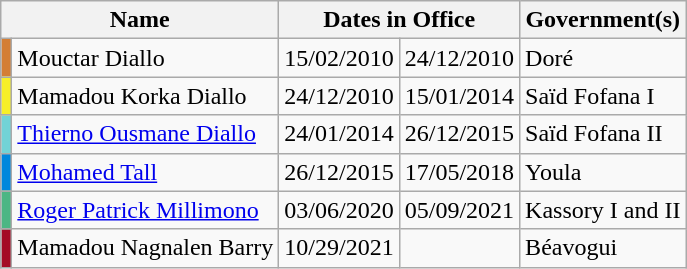<table class="wikitable alternance">
<tr>
<th colspan="2" scope="col">Name</th>
<th colspan="2" scope="col">Dates in Office</th>
<th scope="col">Government(s)</th>
</tr>
<tr>
<td bgcolor="#D47E35"></td>
<td>Mouctar Diallo</td>
<td>15/02/2010</td>
<td>24/12/2010</td>
<td>Doré</td>
</tr>
<tr>
<td bgcolor="#F7EF28"></td>
<td>Mamadou Korka Diallo</td>
<td>24/12/2010</td>
<td>15/01/2014</td>
<td>Saïd Fofana I</td>
</tr>
<tr>
<td bgcolor="#72D3D6"></td>
<td><a href='#'>Thierno Ousmane Diallo</a></td>
<td>24/01/2014</td>
<td>26/12/2015</td>
<td>Saïd Fofana II</td>
</tr>
<tr>
<td bgcolor="#0087DC"></td>
<td><a href='#'>Mohamed Tall</a></td>
<td>26/12/2015</td>
<td>17/05/2018</td>
<td>Youla</td>
</tr>
<tr>
<td bgcolor="#4CB684"></td>
<td><a href='#'>Roger Patrick Millimono</a></td>
<td>03/06/2020</td>
<td>05/09/2021</td>
<td>Kassory I and II</td>
</tr>
<tr>
<td bgcolor="#A40C25"></td>
<td>Mamadou Nagnalen Barry</td>
<td>10/29/2021</td>
<td></td>
<td>Béavogui</td>
</tr>
</table>
